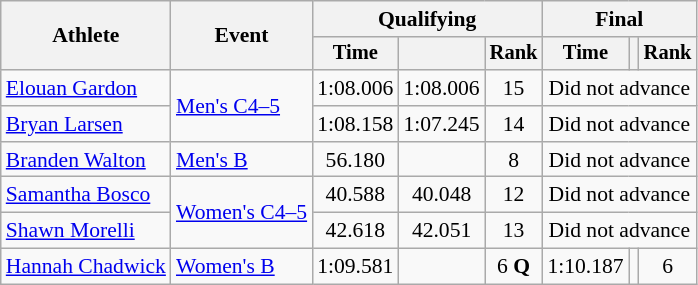<table class=wikitable style=font-size:90%;text-align:center>
<tr>
<th rowspan=2>Athlete</th>
<th rowspan=2>Event</th>
<th colspan=3>Qualifying</th>
<th colspan=3>Final</th>
</tr>
<tr style=font-size:95%>
<th>Time</th>
<th></th>
<th>Rank</th>
<th>Time</th>
<th></th>
<th>Rank</th>
</tr>
<tr>
<td align=left><a href='#'>Elouan Gardon</a></td>
<td align=left rowspan=2><a href='#'>Men's C4–5</a></td>
<td>1:08.006</td>
<td>1:08.006</td>
<td>15</td>
<td colspan=3>Did not advance</td>
</tr>
<tr>
<td align=left><a href='#'>Bryan Larsen</a></td>
<td>1:08.158</td>
<td>1:07.245</td>
<td>14</td>
<td colspan=3>Did not advance</td>
</tr>
<tr>
<td align=left><a href='#'>Branden Walton</a><br></td>
<td align=left><a href='#'>Men's B</a></td>
<td>56.180</td>
<td></td>
<td>8</td>
<td colspan=3>Did not advance</td>
</tr>
<tr>
<td align=left><a href='#'>Samantha Bosco</a></td>
<td align=left rowspan=2><a href='#'>Women's C4–5</a></td>
<td>40.588</td>
<td>40.048</td>
<td>12</td>
<td colspan=3>Did not advance</td>
</tr>
<tr>
<td align=left><a href='#'>Shawn Morelli</a></td>
<td>42.618</td>
<td>42.051</td>
<td>13</td>
<td colspan=3>Did not advance</td>
</tr>
<tr>
<td align=left><a href='#'>Hannah Chadwick</a><br></td>
<td align=left><a href='#'>Women's B</a></td>
<td>1:09.581</td>
<td></td>
<td>6 <strong>Q</strong></td>
<td>1:10.187</td>
<td></td>
<td>6</td>
</tr>
</table>
